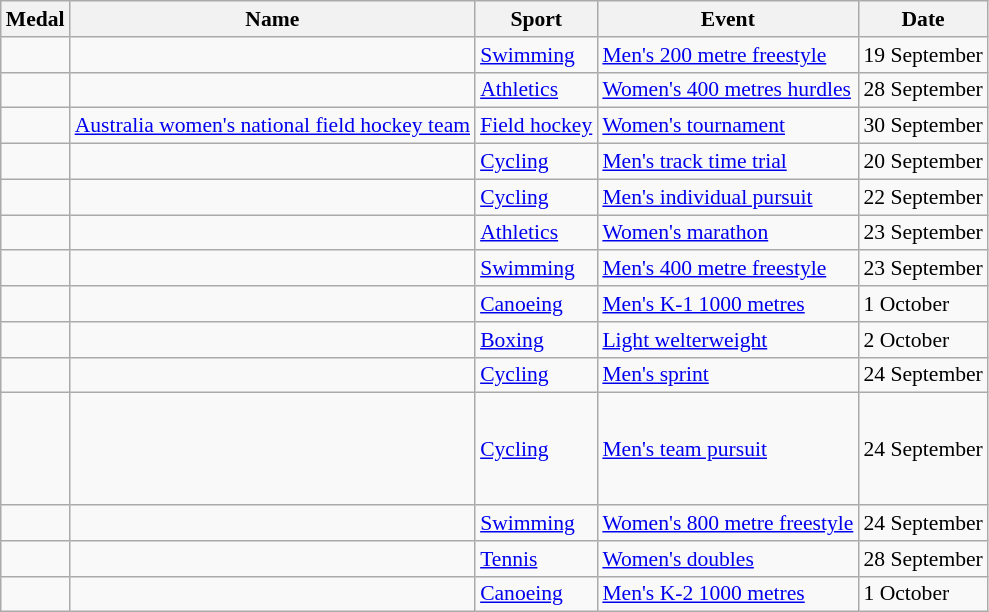<table class="wikitable sortable" style="font-size:90%">
<tr>
<th>Medal</th>
<th>Name</th>
<th>Sport</th>
<th>Event</th>
<th>Date</th>
</tr>
<tr>
<td></td>
<td></td>
<td><a href='#'>Swimming</a></td>
<td><a href='#'>Men's 200 metre freestyle</a></td>
<td>19 September</td>
</tr>
<tr>
<td></td>
<td></td>
<td><a href='#'>Athletics</a></td>
<td><a href='#'>Women's 400 metres hurdles</a></td>
<td>28 September</td>
</tr>
<tr>
<td></td>
<td><a href='#'>Australia women's national field hockey team</a><br></td>
<td><a href='#'>Field hockey</a></td>
<td><a href='#'>Women's tournament</a></td>
<td>30 September</td>
</tr>
<tr>
<td></td>
<td></td>
<td><a href='#'>Cycling</a></td>
<td><a href='#'>Men's track time trial</a></td>
<td>20 September</td>
</tr>
<tr>
<td></td>
<td></td>
<td><a href='#'>Cycling</a></td>
<td><a href='#'>Men's individual pursuit</a></td>
<td>22 September</td>
</tr>
<tr>
<td></td>
<td></td>
<td><a href='#'>Athletics</a></td>
<td><a href='#'>Women's marathon</a></td>
<td>23 September</td>
</tr>
<tr>
<td></td>
<td></td>
<td><a href='#'>Swimming</a></td>
<td><a href='#'>Men's 400 metre freestyle</a></td>
<td>23 September</td>
</tr>
<tr>
<td></td>
<td></td>
<td><a href='#'>Canoeing</a></td>
<td><a href='#'>Men's K-1 1000 metres</a></td>
<td>1 October</td>
</tr>
<tr>
<td></td>
<td></td>
<td><a href='#'>Boxing</a></td>
<td><a href='#'>Light welterweight</a></td>
<td>2 October</td>
</tr>
<tr>
<td></td>
<td></td>
<td><a href='#'>Cycling</a></td>
<td><a href='#'>Men's sprint</a></td>
<td>24 September</td>
</tr>
<tr>
<td></td>
<td><br><br><br><br></td>
<td><a href='#'>Cycling</a></td>
<td><a href='#'>Men's team pursuit</a></td>
<td>24 September</td>
</tr>
<tr>
<td></td>
<td></td>
<td><a href='#'>Swimming</a></td>
<td><a href='#'>Women's 800 metre freestyle</a></td>
<td>24 September</td>
</tr>
<tr>
<td></td>
<td><br></td>
<td><a href='#'>Tennis</a></td>
<td><a href='#'>Women's doubles</a></td>
<td>28 September</td>
</tr>
<tr>
<td></td>
<td><br></td>
<td><a href='#'>Canoeing</a></td>
<td><a href='#'>Men's K-2 1000 metres</a></td>
<td>1 October</td>
</tr>
</table>
